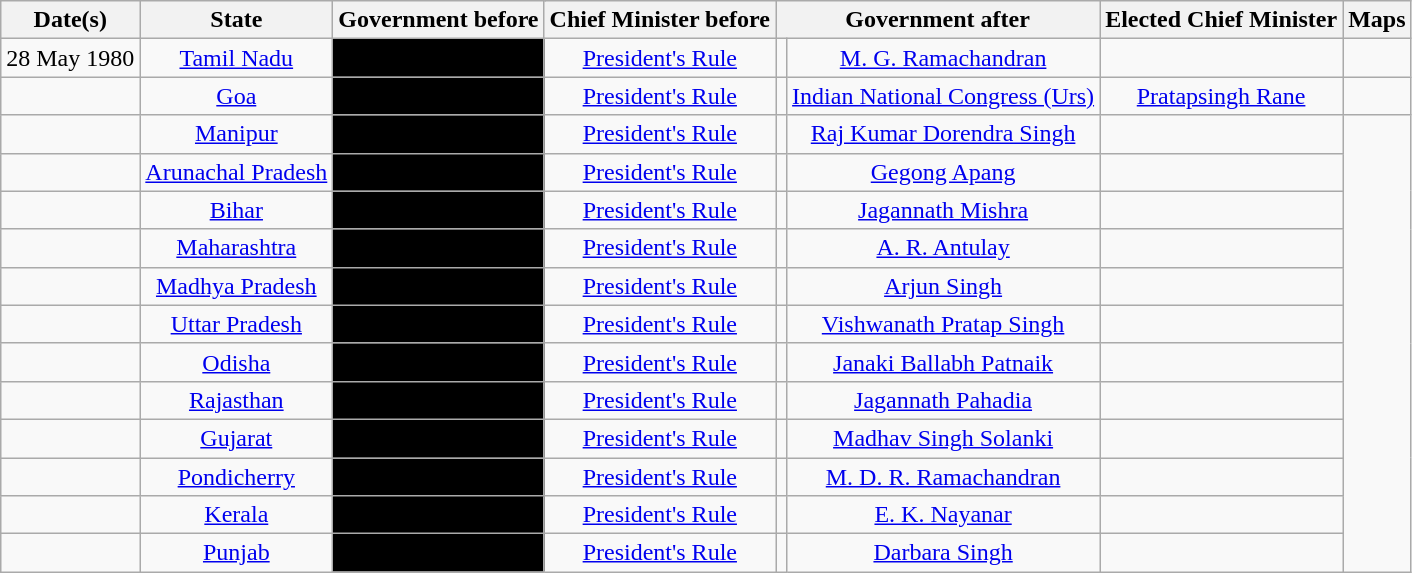<table class="wikitable" style="text-align:center;">
<tr>
<th>Date(s)</th>
<th>State</th>
<th colspan="2">Government before</th>
<th>Chief Minister before</th>
<th colspan="2">Government after</th>
<th>Elected Chief Minister</th>
<th>Maps</th>
</tr>
<tr>
<td>28 May 1980</td>
<td><a href='#'>Tamil Nadu</a></td>
<td bgcolor="#000000"></td>
<td colspan="2" align="center"><a href='#'>President's Rule</a></td>
<td></td>
<td><a href='#'>M. G. Ramachandran</a></td>
<td></td>
</tr>
<tr>
<td></td>
<td><a href='#'>Goa</a></td>
<td bgcolor="#000000"></td>
<td colspan="2" align="center"><a href='#'>President's Rule</a></td>
<td></td>
<td align="left"><a href='#'>Indian National Congress (Urs)</a></td>
<td><a href='#'>Pratapsingh Rane</a></td>
<td></td>
</tr>
<tr>
<td></td>
<td><a href='#'>Manipur</a></td>
<td bgcolor="#000000"></td>
<td colspan="2" align="center"><a href='#'>President's Rule</a></td>
<td></td>
<td><a href='#'>Raj Kumar Dorendra Singh</a></td>
<td></td>
</tr>
<tr>
<td></td>
<td><a href='#'>Arunachal Pradesh</a></td>
<td bgcolor="#000000"></td>
<td colspan="2" align="center"><a href='#'>President's Rule</a></td>
<td></td>
<td><a href='#'>Gegong Apang</a></td>
<td></td>
</tr>
<tr>
<td></td>
<td><a href='#'>Bihar</a></td>
<td bgcolor="#000000"></td>
<td colspan="2" align="center"><a href='#'>President's Rule</a></td>
<td></td>
<td><a href='#'>Jagannath Mishra</a></td>
<td></td>
</tr>
<tr>
<td></td>
<td><a href='#'>Maharashtra</a></td>
<td bgcolor="#000000"></td>
<td colspan="2" align="center"><a href='#'>President's Rule</a></td>
<td></td>
<td><a href='#'>A. R. Antulay</a></td>
<td></td>
</tr>
<tr>
<td></td>
<td><a href='#'>Madhya Pradesh</a></td>
<td bgcolor="#000000"></td>
<td colspan="2" align="center"><a href='#'>President's Rule</a></td>
<td></td>
<td><a href='#'>Arjun Singh</a></td>
<td></td>
</tr>
<tr>
<td></td>
<td><a href='#'>Uttar Pradesh</a></td>
<td bgcolor="#000000"></td>
<td colspan="2" align="center"><a href='#'>President's Rule</a></td>
<td></td>
<td><a href='#'>Vishwanath Pratap Singh</a></td>
<td></td>
</tr>
<tr>
<td></td>
<td><a href='#'>Odisha</a></td>
<td bgcolor="#000000"></td>
<td colspan="2" align="center"><a href='#'>President's Rule</a></td>
<td></td>
<td><a href='#'>Janaki Ballabh Patnaik</a></td>
<td></td>
</tr>
<tr>
<td></td>
<td><a href='#'>Rajasthan</a></td>
<td bgcolor="#000000"></td>
<td colspan="2" align="center"><a href='#'>President's Rule</a></td>
<td></td>
<td><a href='#'>Jagannath Pahadia</a></td>
<td></td>
</tr>
<tr>
<td></td>
<td><a href='#'>Gujarat</a></td>
<td bgcolor="#000000"></td>
<td colspan="2" align="center"><a href='#'>President's Rule</a></td>
<td></td>
<td><a href='#'>Madhav Singh Solanki</a></td>
<td></td>
</tr>
<tr>
<td></td>
<td><a href='#'>Pondicherry</a></td>
<td bgcolor="#000000"></td>
<td colspan="2" align="center"><a href='#'>President's Rule</a></td>
<td></td>
<td><a href='#'>M. D. R. Ramachandran</a></td>
<td></td>
</tr>
<tr>
<td></td>
<td><a href='#'>Kerala</a></td>
<td bgcolor="#000000"></td>
<td colspan="2" align="center"><a href='#'>President's Rule</a></td>
<td></td>
<td><a href='#'>E. K. Nayanar</a></td>
<td></td>
</tr>
<tr>
<td></td>
<td><a href='#'>Punjab</a></td>
<td bgcolor="#000000"></td>
<td colspan="2" align="center"><a href='#'>President's Rule</a></td>
<td></td>
<td><a href='#'>Darbara Singh</a></td>
<td></td>
</tr>
</table>
